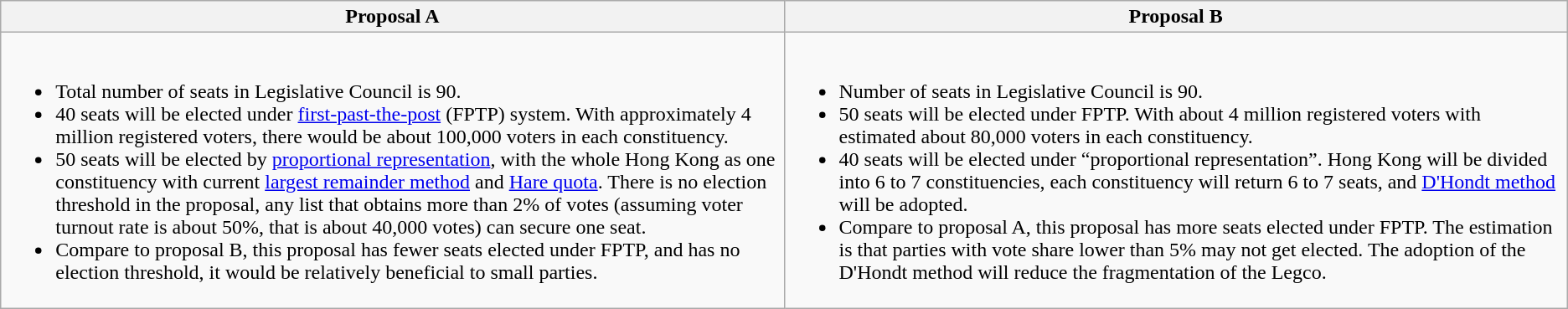<table class="wikitable">
<tr>
<th width=50%>Proposal A</th>
<th width=50%>Proposal B</th>
</tr>
<tr valign="top">
<td><br><ul><li>Total number of seats in Legislative Council is 90.</li><li>40 seats will be elected under <a href='#'>first-past-the-post</a> (FPTP) system. With approximately 4 million registered voters, there would be about 100,000 voters in each constituency.</li><li>50 seats will be elected by <a href='#'>proportional representation</a>, with the whole Hong Kong as one constituency with current <a href='#'>largest remainder method</a> and <a href='#'>Hare quota</a>. There is no election threshold in the proposal, any list that obtains more than 2% of votes (assuming voter turnout rate is about 50%, that is about 40,000 votes) can secure one seat.</li><li>Compare to proposal B, this proposal has fewer seats elected under FPTP, and has no election threshold, it would be relatively beneficial to small parties.</li></ul></td>
<td><br><ul><li>Number of seats in Legislative Council is 90.</li><li>50 seats will be elected under FPTP. With about 4 million registered voters with estimated about 80,000 voters in each constituency.</li><li>40 seats will be elected under “proportional representation”. Hong Kong will be divided into 6 to 7 constituencies, each constituency will return 6 to 7 seats, and <a href='#'>D'Hondt method</a> will be adopted.</li><li>Compare to proposal A, this proposal has more seats elected under FPTP. The estimation is that parties with vote share lower than 5% may not get elected. The adoption of the D'Hondt method will reduce the fragmentation of the Legco.</li></ul></td>
</tr>
</table>
